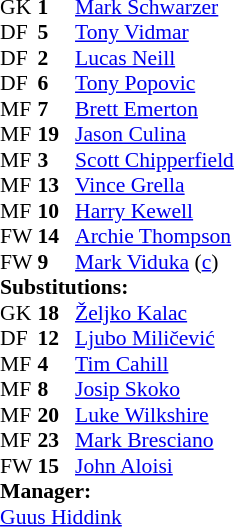<table cellspacing="0" cellpadding="0" style="font-size:90%; margin:0.2em auto;">
<tr>
<th width="25"></th>
<th width="25"></th>
</tr>
<tr>
<td>GK</td>
<td><strong>1</strong></td>
<td><a href='#'>Mark Schwarzer</a></td>
</tr>
<tr>
<td>DF</td>
<td><strong>5</strong></td>
<td><a href='#'>Tony Vidmar</a></td>
</tr>
<tr>
<td>DF</td>
<td><strong>2</strong></td>
<td><a href='#'>Lucas Neill</a></td>
</tr>
<tr>
<td>DF</td>
<td><strong>6</strong></td>
<td><a href='#'>Tony Popovic</a></td>
</tr>
<tr>
<td>MF</td>
<td><strong>7</strong></td>
<td><a href='#'>Brett Emerton</a></td>
</tr>
<tr>
<td>MF</td>
<td><strong>19</strong></td>
<td><a href='#'>Jason Culina</a></td>
</tr>
<tr>
<td>MF</td>
<td><strong>3</strong></td>
<td><a href='#'>Scott Chipperfield</a></td>
</tr>
<tr>
<td>MF</td>
<td><strong>13</strong></td>
<td><a href='#'>Vince Grella</a></td>
<td></td>
</tr>
<tr>
<td>MF</td>
<td><strong>10</strong></td>
<td><a href='#'>Harry Kewell</a></td>
</tr>
<tr>
<td>FW</td>
<td><strong>14</strong></td>
<td><a href='#'>Archie Thompson</a></td>
<td></td>
<td></td>
</tr>
<tr>
<td>FW</td>
<td><strong>9</strong></td>
<td><a href='#'>Mark Viduka</a> (<a href='#'>c</a>)</td>
<td></td>
<td></td>
</tr>
<tr>
<td colspan=3><strong>Substitutions:</strong></td>
</tr>
<tr>
<td>GK</td>
<td><strong>18</strong></td>
<td><a href='#'>Željko Kalac</a></td>
</tr>
<tr>
<td>DF</td>
<td><strong>12</strong></td>
<td><a href='#'>Ljubo Miličević</a></td>
</tr>
<tr>
<td>MF</td>
<td><strong>4</strong></td>
<td><a href='#'>Tim Cahill</a></td>
</tr>
<tr>
<td>MF</td>
<td><strong>8</strong></td>
<td><a href='#'>Josip Skoko</a></td>
</tr>
<tr>
<td>MF</td>
<td><strong>20</strong></td>
<td><a href='#'>Luke Wilkshire</a></td>
</tr>
<tr>
<td>MF</td>
<td><strong>23</strong></td>
<td><a href='#'>Mark Bresciano</a></td>
<td></td>
<td></td>
</tr>
<tr>
<td>FW</td>
<td><strong>15</strong></td>
<td><a href='#'>John Aloisi</a></td>
<td></td>
<td></td>
</tr>
<tr>
<td colspan=3><strong>Manager:</strong></td>
</tr>
<tr>
<td colspan="4"> <a href='#'>Guus Hiddink</a></td>
</tr>
</table>
